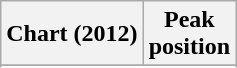<table class="wikitable sortable plainrowheaders" style="text-align:center">
<tr>
<th scope="col">Chart (2012)</th>
<th scope="col">Peak<br>position</th>
</tr>
<tr>
</tr>
<tr>
</tr>
</table>
